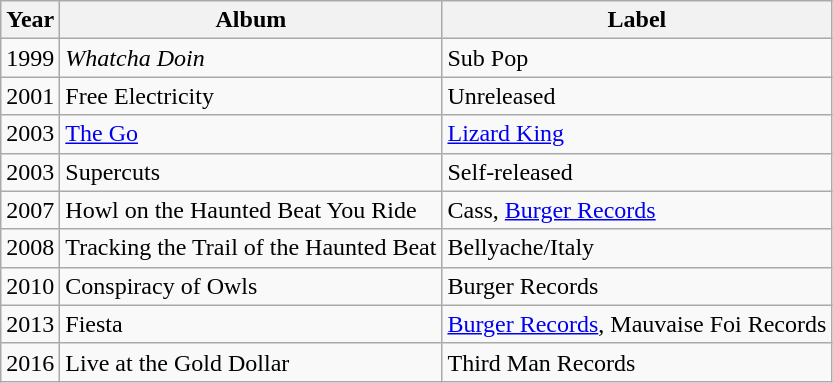<table class="wikitable" border="1">
<tr>
<th>Year</th>
<th>Album</th>
<th>Label</th>
</tr>
<tr>
<td align=center>1999</td>
<td><em>Whatcha Doin<strong></td>
<td>Sub Pop</td>
</tr>
<tr>
<td align=center>2001</td>
<td></em>Free Electricity<em></td>
<td></em>Unreleased<em></td>
</tr>
<tr>
<td align=center>2003</td>
<td></em><a href='#'>The Go</a><em></td>
<td><a href='#'>Lizard King</a></td>
</tr>
<tr>
<td align=center>2003</td>
<td></em>Supercuts<em></td>
<td></em>Self-released<em></td>
</tr>
<tr>
<td align=center>2007</td>
<td></em>Howl on the Haunted Beat You Ride<em></td>
<td>Cass, <a href='#'>Burger Records</a></td>
</tr>
<tr>
<td align=center>2008</td>
<td></em>Tracking the Trail of the Haunted Beat<em></td>
<td>Bellyache/Italy</td>
</tr>
<tr>
<td>2010</td>
<td></em>Conspiracy of Owls<em></td>
<td>Burger Records</td>
</tr>
<tr>
<td align="center">2013</td>
<td></em>Fiesta<em></td>
<td><a href='#'>Burger Records</a>, Mauvaise Foi Records</td>
</tr>
<tr>
<td>2016</td>
<td></em>Live at the Gold Dollar<em></td>
<td>Third Man Records</td>
</tr>
</table>
